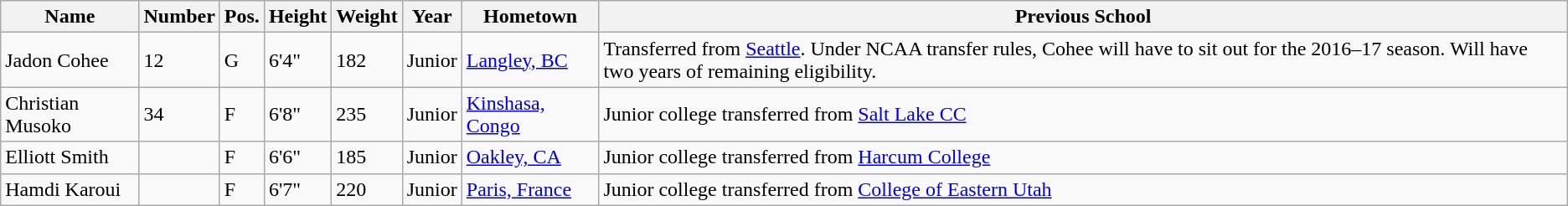<table class="wikitable sortable">
<tr>
<th>Name</th>
<th>Number</th>
<th>Pos.</th>
<th>Height</th>
<th>Weight</th>
<th>Year</th>
<th>Hometown</th>
<th class="unsortable">Previous School</th>
</tr>
<tr>
<td>Jadon Cohee</td>
<td>12</td>
<td>G</td>
<td>6'4"</td>
<td>182</td>
<td>Junior</td>
<td><a href='#'>Langley, BC</a></td>
<td>Transferred from <a href='#'>Seattle</a>. Under NCAA transfer rules, Cohee will have to sit out for the 2016–17 season. Will have two years of remaining eligibility.</td>
</tr>
<tr>
<td>Christian Musoko</td>
<td>34</td>
<td>F</td>
<td>6'8"</td>
<td>235</td>
<td>Junior</td>
<td><a href='#'>Kinshasa, Congo</a></td>
<td>Junior college transferred from <a href='#'>Salt Lake CC</a></td>
</tr>
<tr>
<td>Elliott Smith</td>
<td></td>
<td>F</td>
<td>6'6"</td>
<td>185</td>
<td>Junior</td>
<td><a href='#'>Oakley, CA</a></td>
<td>Junior college transferred from <a href='#'>Harcum College</a></td>
</tr>
<tr>
<td>Hamdi Karoui</td>
<td></td>
<td>F</td>
<td>6'7"</td>
<td>220</td>
<td>Junior</td>
<td><a href='#'>Paris, France</a></td>
<td>Junior college transferred from <a href='#'>College of Eastern Utah</a></td>
</tr>
</table>
